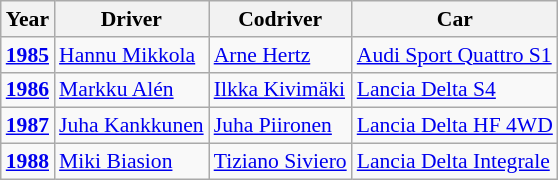<table class="wikitable" style="font-size:90%;">
<tr>
<th>Year</th>
<th>Driver</th>
<th>Codriver</th>
<th>Car</th>
</tr>
<tr>
<td><strong><a href='#'>1985</a></strong></td>
<td> <a href='#'>Hannu Mikkola</a></td>
<td> <a href='#'>Arne Hertz</a></td>
<td><a href='#'>Audi Sport Quattro S1</a></td>
</tr>
<tr>
<td><strong><a href='#'>1986</a></strong></td>
<td> <a href='#'>Markku Alén</a></td>
<td> <a href='#'>Ilkka Kivimäki</a></td>
<td><a href='#'>Lancia Delta S4</a></td>
</tr>
<tr>
<td><strong><a href='#'>1987</a></strong></td>
<td> <a href='#'>Juha Kankkunen</a></td>
<td> <a href='#'>Juha Piironen</a></td>
<td><a href='#'>Lancia Delta HF 4WD</a></td>
</tr>
<tr>
<td><strong><a href='#'>1988</a></strong></td>
<td> <a href='#'>Miki Biasion</a></td>
<td> <a href='#'>Tiziano Siviero</a></td>
<td><a href='#'>Lancia Delta Integrale</a></td>
</tr>
</table>
